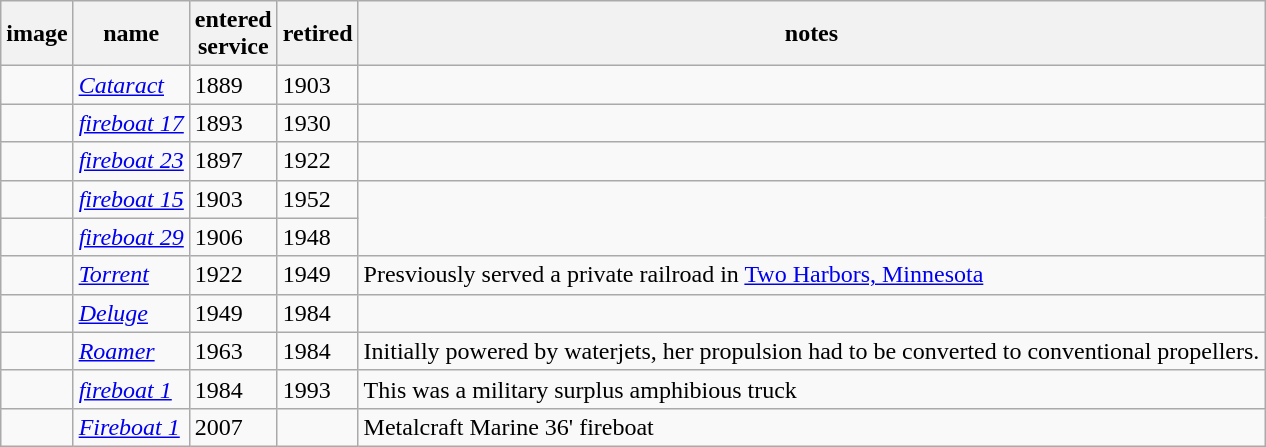<table class="wikitable sortable">
<tr>
<th>image</th>
<th>name</th>
<th>entered<br>service</th>
<th>retired</th>
<th>notes</th>
</tr>
<tr>
<td></td>
<td><a href='#'><em>Cataract</em></a></td>
<td>1889</td>
<td>1903</td>
<td></td>
</tr>
<tr>
<td></td>
<td><a href='#'><em>fireboat 17</em></a></td>
<td>1893</td>
<td>1930</td>
</tr>
<tr>
<td></td>
<td><a href='#'><em>fireboat 23</em></a></td>
<td>1897</td>
<td>1922</td>
<td></td>
</tr>
<tr>
<td></td>
<td><a href='#'><em>fireboat 15</em></a></td>
<td>1903</td>
<td>1952</td>
</tr>
<tr>
<td></td>
<td><a href='#'><em>fireboat 29</em></a></td>
<td>1906</td>
<td>1948</td>
</tr>
<tr>
<td></td>
<td><a href='#'><em>Torrent</em></a></td>
<td>1922</td>
<td>1949</td>
<td>Presviously served a private railroad in <a href='#'>Two Harbors, Minnesota</a></td>
</tr>
<tr>
<td></td>
<td><a href='#'><em>Deluge</em></a></td>
<td>1949</td>
<td>1984</td>
<td></td>
</tr>
<tr>
<td></td>
<td><a href='#'><em>Roamer</em></a></td>
<td>1963</td>
<td>1984</td>
<td>Initially powered by waterjets, her propulsion had to be converted to conventional propellers.</td>
</tr>
<tr>
<td></td>
<td><a href='#'><em>fireboat 1</em></a></td>
<td>1984</td>
<td>1993</td>
<td>This was a military surplus amphibious truck</td>
</tr>
<tr>
<td></td>
<td><a href='#'><em>Fireboat 1</em></a></td>
<td>2007</td>
<td></td>
<td>Metalcraft Marine 36' fireboat</td>
</tr>
</table>
